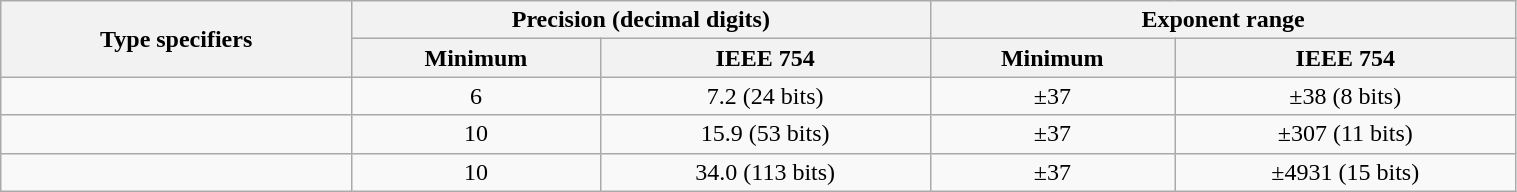<table class="wikitable" width="80%">
<tr>
<th rowspan="2">Type specifiers</th>
<th colspan="2">Precision (decimal digits)</th>
<th colspan="2">Exponent range</th>
</tr>
<tr>
<th>Minimum</th>
<th>IEEE 754</th>
<th>Minimum</th>
<th>IEEE 754</th>
</tr>
<tr>
<td></td>
<td align="center">6</td>
<td align="center">7.2 (24 bits)</td>
<td align="center">±37</td>
<td align="center">±38 (8 bits)</td>
</tr>
<tr>
<td></td>
<td align="center">10</td>
<td align="center">15.9 (53 bits)</td>
<td align="center">±37</td>
<td align="center">±307 (11 bits)</td>
</tr>
<tr>
<td></td>
<td align="center">10</td>
<td align="center">34.0 (113 bits)</td>
<td align="center">±37</td>
<td align="center">±4931 (15 bits)</td>
</tr>
</table>
